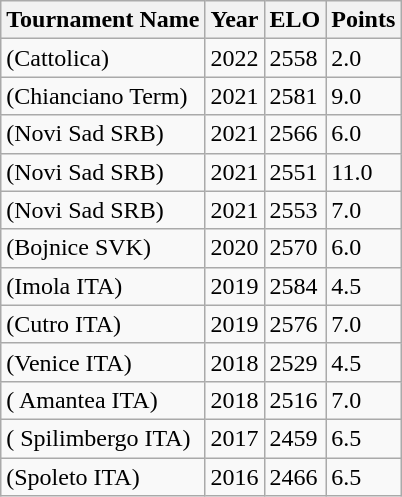<table class="wikitable">
<tr>
<th>Tournament Name</th>
<th>Year</th>
<th>ELO</th>
<th>Points</th>
</tr>
<tr>
<td> (Cattolica)</td>
<td>2022</td>
<td>2558</td>
<td>2.0</td>
</tr>
<tr>
<td> (Chianciano Term)</td>
<td>2021</td>
<td>2581</td>
<td>9.0</td>
</tr>
<tr>
<td>(Novi Sad SRB)</td>
<td>2021</td>
<td>2566</td>
<td>6.0</td>
</tr>
<tr>
<td>(Novi Sad SRB)</td>
<td>2021</td>
<td>2551</td>
<td>11.0</td>
</tr>
<tr>
<td>(Novi Sad SRB)</td>
<td>2021</td>
<td>2553</td>
<td>7.0</td>
</tr>
<tr>
<td>(Bojnice SVK)</td>
<td>2020</td>
<td>2570</td>
<td>6.0</td>
</tr>
<tr>
<td>(Imola ITA)</td>
<td>2019</td>
<td>2584</td>
<td>4.5</td>
</tr>
<tr>
<td>(Cutro ITA)</td>
<td>2019</td>
<td>2576</td>
<td>7.0</td>
</tr>
<tr>
<td>(Venice ITA)</td>
<td>2018</td>
<td>2529</td>
<td>4.5</td>
</tr>
<tr>
<td>( Amantea ITA)</td>
<td>2018</td>
<td>2516</td>
<td>7.0</td>
</tr>
<tr>
<td>( Spilimbergo ITA)</td>
<td>2017</td>
<td>2459</td>
<td>6.5</td>
</tr>
<tr>
<td>(Spoleto ITA)</td>
<td>2016</td>
<td>2466</td>
<td>6.5</td>
</tr>
</table>
